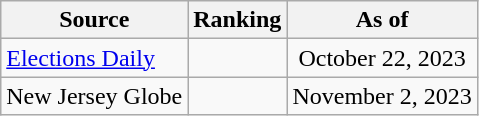<table class="wikitable" style="text-align:center">
<tr>
<th>Source</th>
<th>Ranking</th>
<th>As of</th>
</tr>
<tr>
<td align=left><a href='#'>Elections Daily</a></td>
<td></td>
<td>October 22, 2023</td>
</tr>
<tr>
<td align=left>New Jersey Globe</td>
<td></td>
<td>November 2, 2023</td>
</tr>
</table>
